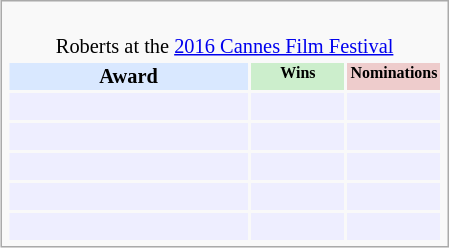<table class="infobox" style="width: 22em; text-align: left; font-size: 85%; vertical-align: middle;">
<tr>
<td colspan="3" style="text-align:center;"><br>Roberts at the <a href='#'>2016 Cannes Film Festival</a></td>
</tr>
<tr style="background:#d9e8ff; text-align:center;">
<th style="vertical-align: middle;">Award</th>
<td style="background:#cec; font-size:8pt; width:60px;"><strong>Wins</strong></td>
<td style="background:#ecc; font-size:8pt; width:60px;"><strong>Nominations</strong></td>
</tr>
<tr style="background:#eef;">
<td style="text-align:center;"><br></td>
<td></td>
<td></td>
</tr>
<tr style="background:#eef;">
<td style="text-align:center;"><br></td>
<td></td>
<td></td>
</tr>
<tr style="background:#eef;">
<td style="text-align:center;"><br></td>
<td></td>
<td></td>
</tr>
<tr style="background:#eef;">
<td style="text-align:center;"><br></td>
<td></td>
<td></td>
</tr>
<tr style="background:#eef;">
<td style="text-align:center;"><br></td>
<td></td>
<td></td>
</tr>
</table>
